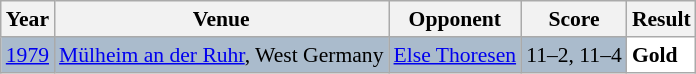<table class="sortable wikitable" style="font-size: 90%;">
<tr>
<th>Year</th>
<th>Venue</th>
<th>Opponent</th>
<th>Score</th>
<th>Result</th>
</tr>
<tr style="background:#AABBCC">
<td align="center"><a href='#'>1979</a></td>
<td align="left"><a href='#'>Mülheim an der Ruhr</a>, West Germany</td>
<td align="left"> <a href='#'>Else Thoresen</a></td>
<td align="left">11–2, 11–4</td>
<td style="text-align:left; background:white"> <strong>Gold</strong></td>
</tr>
</table>
